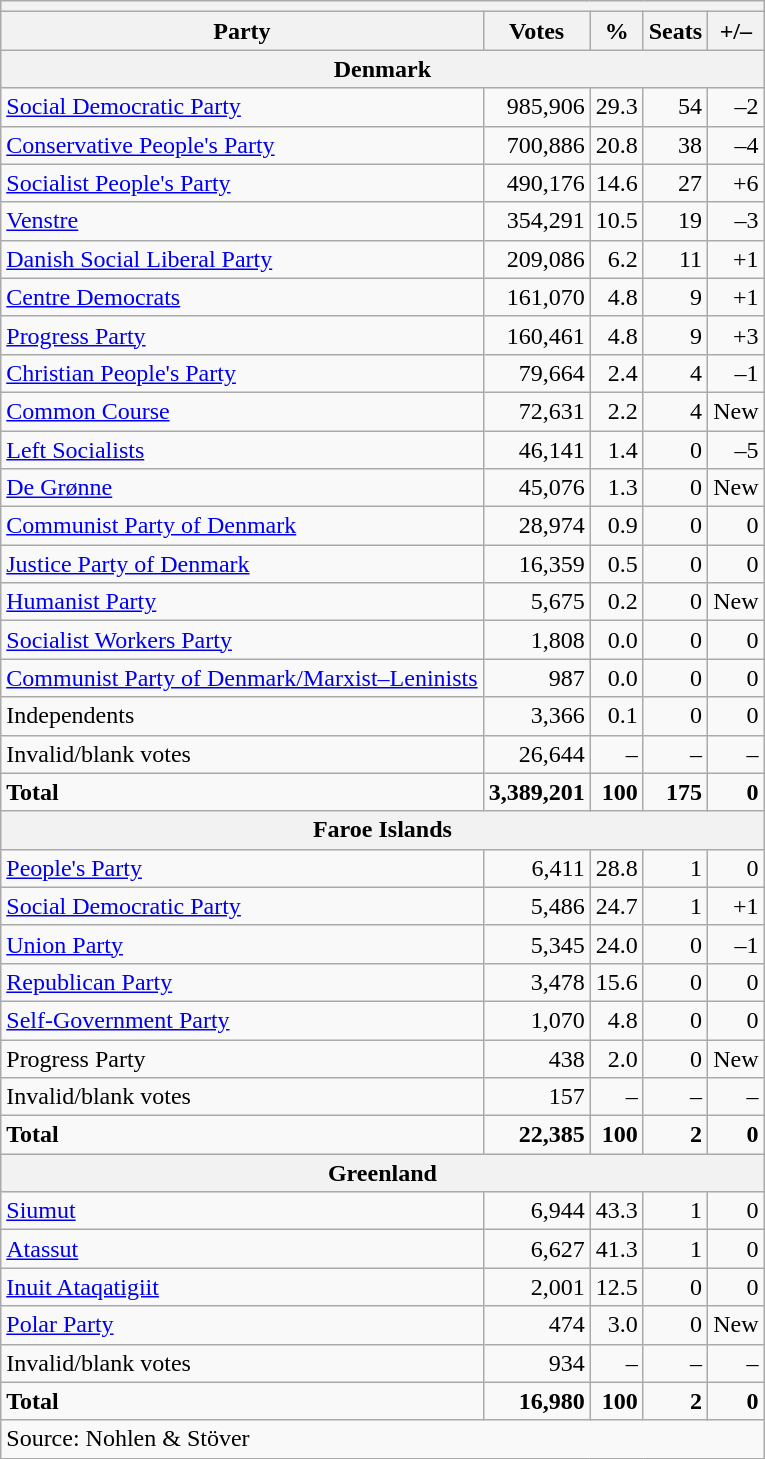<table class=wikitable style=text-align:right>
<tr>
<th colspan=7></th>
</tr>
<tr>
<th>Party</th>
<th>Votes</th>
<th>%</th>
<th>Seats</th>
<th>+/–</th>
</tr>
<tr>
<th colspan=5>Denmark</th>
</tr>
<tr>
<td align=left><a href='#'>Social Democratic Party</a></td>
<td>985,906</td>
<td>29.3</td>
<td>54</td>
<td>–2</td>
</tr>
<tr>
<td align=left><a href='#'>Conservative People's Party</a></td>
<td>700,886</td>
<td>20.8</td>
<td>38</td>
<td>–4</td>
</tr>
<tr>
<td align=left><a href='#'>Socialist People's Party</a></td>
<td>490,176</td>
<td>14.6</td>
<td>27</td>
<td>+6</td>
</tr>
<tr>
<td align=left><a href='#'>Venstre</a></td>
<td>354,291</td>
<td>10.5</td>
<td>19</td>
<td>–3</td>
</tr>
<tr>
<td align=left><a href='#'>Danish Social Liberal Party</a></td>
<td>209,086</td>
<td>6.2</td>
<td>11</td>
<td>+1</td>
</tr>
<tr>
<td align=left><a href='#'>Centre Democrats</a></td>
<td>161,070</td>
<td>4.8</td>
<td>9</td>
<td>+1</td>
</tr>
<tr>
<td align=left><a href='#'>Progress Party</a></td>
<td>160,461</td>
<td>4.8</td>
<td>9</td>
<td>+3</td>
</tr>
<tr>
<td align=left><a href='#'>Christian People's Party</a></td>
<td>79,664</td>
<td>2.4</td>
<td>4</td>
<td>–1</td>
</tr>
<tr>
<td align=left><a href='#'>Common Course</a></td>
<td>72,631</td>
<td>2.2</td>
<td>4</td>
<td>New</td>
</tr>
<tr>
<td align=left><a href='#'>Left Socialists</a></td>
<td>46,141</td>
<td>1.4</td>
<td>0</td>
<td>–5</td>
</tr>
<tr>
<td align=left><a href='#'>De Grønne</a></td>
<td>45,076</td>
<td>1.3</td>
<td>0</td>
<td>New</td>
</tr>
<tr>
<td align=left><a href='#'>Communist Party of Denmark</a></td>
<td>28,974</td>
<td>0.9</td>
<td>0</td>
<td>0</td>
</tr>
<tr>
<td align=left><a href='#'>Justice Party of Denmark</a></td>
<td>16,359</td>
<td>0.5</td>
<td>0</td>
<td>0</td>
</tr>
<tr>
<td align=left><a href='#'>Humanist Party</a></td>
<td>5,675</td>
<td>0.2</td>
<td>0</td>
<td>New</td>
</tr>
<tr>
<td align=left><a href='#'>Socialist Workers Party</a></td>
<td>1,808</td>
<td>0.0</td>
<td>0</td>
<td>0</td>
</tr>
<tr>
<td align=left><a href='#'>Communist Party of Denmark/Marxist–Leninists</a></td>
<td>987</td>
<td>0.0</td>
<td>0</td>
<td>0</td>
</tr>
<tr>
<td align=left>Independents</td>
<td>3,366</td>
<td>0.1</td>
<td>0</td>
<td>0</td>
</tr>
<tr>
<td align=left>Invalid/blank votes</td>
<td>26,644</td>
<td>–</td>
<td>–</td>
<td>–</td>
</tr>
<tr>
<td align=left><strong>Total</strong></td>
<td><strong>3,389,201</strong></td>
<td><strong>100</strong></td>
<td><strong>175</strong></td>
<td><strong>0</strong></td>
</tr>
<tr>
<th colspan=5>Faroe Islands</th>
</tr>
<tr>
<td align=left><a href='#'>People's Party</a></td>
<td>6,411</td>
<td>28.8</td>
<td>1</td>
<td>0</td>
</tr>
<tr>
<td align=left><a href='#'>Social Democratic Party</a></td>
<td>5,486</td>
<td>24.7</td>
<td>1</td>
<td>+1</td>
</tr>
<tr>
<td align=left><a href='#'>Union Party</a></td>
<td>5,345</td>
<td>24.0</td>
<td>0</td>
<td>–1</td>
</tr>
<tr>
<td align=left><a href='#'>Republican Party</a></td>
<td>3,478</td>
<td>15.6</td>
<td>0</td>
<td>0</td>
</tr>
<tr>
<td align=left><a href='#'>Self-Government Party</a></td>
<td>1,070</td>
<td>4.8</td>
<td>0</td>
<td>0</td>
</tr>
<tr>
<td align=left>Progress Party</td>
<td>438</td>
<td>2.0</td>
<td>0</td>
<td>New</td>
</tr>
<tr>
<td align=left>Invalid/blank votes</td>
<td>157</td>
<td>–</td>
<td>–</td>
<td>–</td>
</tr>
<tr>
<td align=left><strong>Total</strong></td>
<td><strong>22,385</strong></td>
<td><strong>100</strong></td>
<td><strong>2</strong></td>
<td><strong>0</strong></td>
</tr>
<tr>
<th colspan=5>Greenland</th>
</tr>
<tr>
<td align=left><a href='#'>Siumut</a></td>
<td>6,944</td>
<td>43.3</td>
<td>1</td>
<td>0</td>
</tr>
<tr>
<td align=left><a href='#'>Atassut</a></td>
<td>6,627</td>
<td>41.3</td>
<td>1</td>
<td>0</td>
</tr>
<tr>
<td align=left><a href='#'>Inuit Ataqatigiit</a></td>
<td>2,001</td>
<td>12.5</td>
<td>0</td>
<td>0</td>
</tr>
<tr>
<td align=left><a href='#'>Polar Party</a></td>
<td>474</td>
<td>3.0</td>
<td>0</td>
<td>New</td>
</tr>
<tr>
<td align=left>Invalid/blank votes</td>
<td>934</td>
<td>–</td>
<td>–</td>
<td>–</td>
</tr>
<tr>
<td align=left><strong>Total</strong></td>
<td><strong>16,980</strong></td>
<td><strong>100</strong></td>
<td><strong>2</strong></td>
<td><strong>0</strong></td>
</tr>
<tr>
<td align=left colspan=5>Source: Nohlen & Stöver</td>
</tr>
</table>
